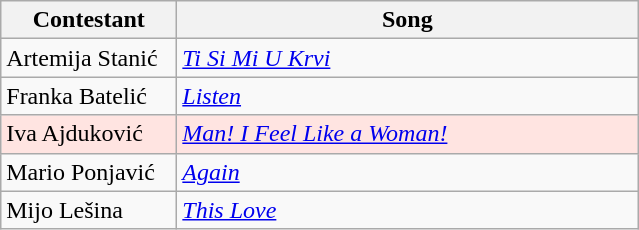<table class="wikitable">
<tr>
<th width="110">Contestant</th>
<th width="300">Song </th>
</tr>
<tr>
<td align="left">Artemija Stanić</td>
<td align="left"><em><a href='#'>Ti Si Mi U Krvi</a></em> </td>
</tr>
<tr>
<td align="left">Franka Batelić</td>
<td align="left"><em><a href='#'>Listen</a></em> </td>
</tr>
<tr bgcolor="#FFE4E1">
<td align="left">Iva Ajduković</td>
<td align="left"><em><a href='#'>Man! I Feel Like a Woman!</a></em> </td>
</tr>
<tr>
<td align="left">Mario Ponjavić</td>
<td align="left"><em><a href='#'>Again</a></em> </td>
</tr>
<tr>
<td align="left">Mijo Lešina</td>
<td align="left"><em><a href='#'>This Love</a></em> </td>
</tr>
</table>
